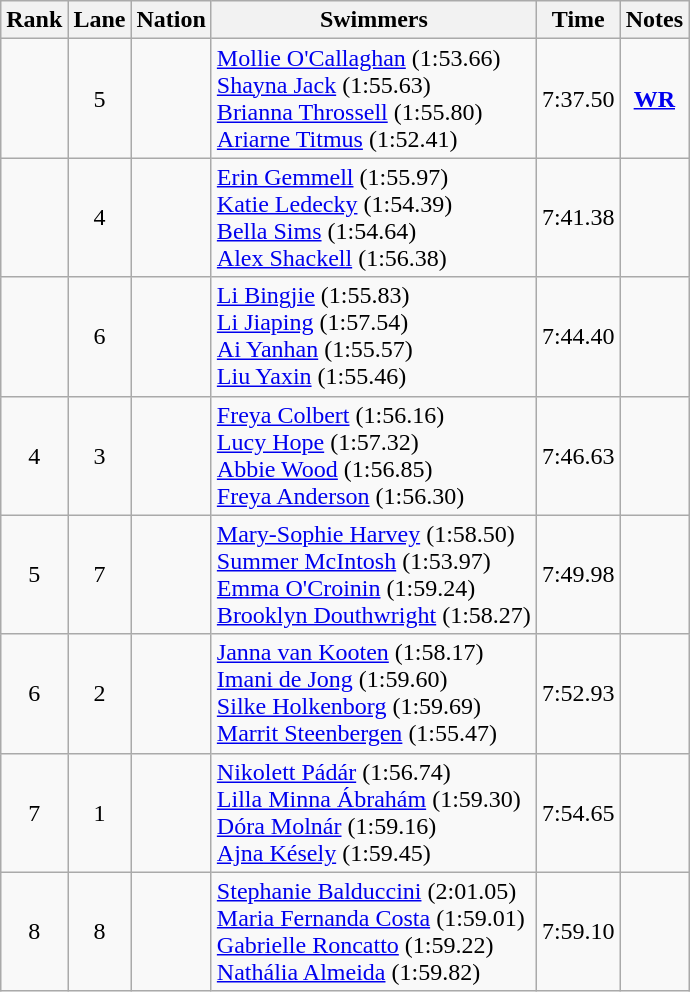<table class="wikitable sortable" style="text-align:center">
<tr>
<th>Rank</th>
<th>Lane</th>
<th>Nation</th>
<th>Swimmers</th>
<th>Time</th>
<th>Notes</th>
</tr>
<tr>
<td></td>
<td>5</td>
<td align=left></td>
<td align=left><a href='#'>Mollie O'Callaghan</a> (1:53.66)<br><a href='#'>Shayna Jack</a> (1:55.63)<br><a href='#'>Brianna Throssell</a> (1:55.80)<br><a href='#'>Ariarne Titmus</a> (1:52.41)</td>
<td>7:37.50</td>
<td><strong><a href='#'>WR</a></strong></td>
</tr>
<tr>
<td></td>
<td>4</td>
<td align=left></td>
<td align=left><a href='#'>Erin Gemmell</a> (1:55.97)<br><a href='#'>Katie Ledecky</a> (1:54.39)<br><a href='#'>Bella Sims</a> (1:54.64)<br><a href='#'>Alex Shackell</a> (1:56.38)</td>
<td>7:41.38</td>
<td></td>
</tr>
<tr>
<td></td>
<td>6</td>
<td align=left></td>
<td align=left><a href='#'>Li Bingjie</a> (1:55.83)<br><a href='#'>Li Jiaping</a> (1:57.54)<br><a href='#'>Ai Yanhan</a> (1:55.57)<br><a href='#'>Liu Yaxin</a> (1:55.46)</td>
<td>7:44.40</td>
<td></td>
</tr>
<tr>
<td>4</td>
<td>3</td>
<td align=left></td>
<td align=left><a href='#'>Freya Colbert</a> (1:56.16)<br><a href='#'>Lucy Hope</a> (1:57.32)<br><a href='#'>Abbie Wood</a> (1:56.85)<br><a href='#'>Freya Anderson</a> (1:56.30)</td>
<td>7:46.63</td>
<td></td>
</tr>
<tr>
<td>5</td>
<td>7</td>
<td align=left></td>
<td align=left><a href='#'>Mary-Sophie Harvey</a> (1:58.50)<br><a href='#'>Summer McIntosh</a> (1:53.97)<br><a href='#'>Emma O'Croinin</a> (1:59.24)<br><a href='#'>Brooklyn Douthwright</a> (1:58.27)</td>
<td>7:49.98</td>
<td></td>
</tr>
<tr>
<td>6</td>
<td>2</td>
<td align=left></td>
<td align=left><a href='#'>Janna van Kooten</a> (1:58.17)<br><a href='#'>Imani de Jong</a> (1:59.60)<br><a href='#'>Silke Holkenborg</a> (1:59.69)<br><a href='#'>Marrit Steenbergen</a> (1:55.47)</td>
<td>7:52.93</td>
<td></td>
</tr>
<tr>
<td>7</td>
<td>1</td>
<td align=left></td>
<td align=left><a href='#'>Nikolett Pádár</a> (1:56.74)<br><a href='#'>Lilla Minna Ábrahám</a> (1:59.30)<br><a href='#'>Dóra Molnár</a> (1:59.16)<br><a href='#'>Ajna Késely</a> (1:59.45)</td>
<td>7:54.65</td>
<td></td>
</tr>
<tr>
<td>8</td>
<td>8</td>
<td align=left></td>
<td align=left><a href='#'>Stephanie Balduccini</a> (2:01.05)<br><a href='#'>Maria Fernanda Costa</a> (1:59.01)<br><a href='#'>Gabrielle Roncatto</a> (1:59.22)<br><a href='#'>Nathália Almeida</a> (1:59.82)</td>
<td>7:59.10</td>
<td></td>
</tr>
</table>
